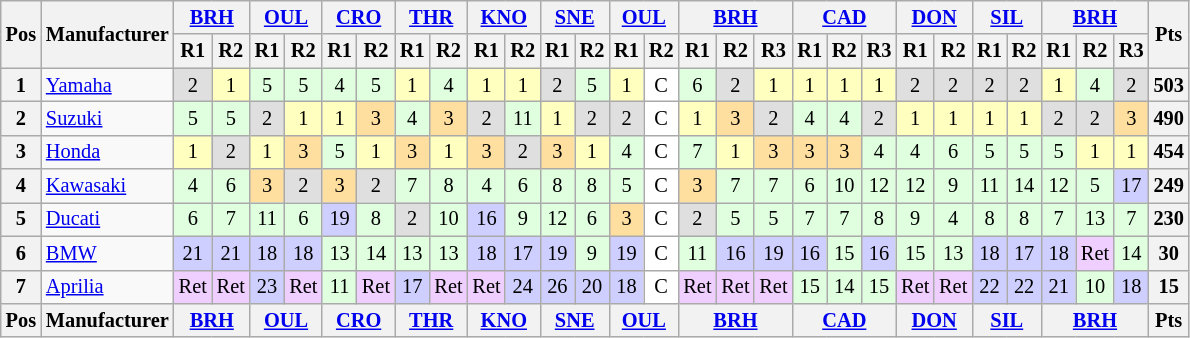<table class="wikitable" style="font-size: 85%; text-align: center;">
<tr valign="top">
<th valign="middle" rowspan=2>Pos</th>
<th valign="middle" rowspan=2>Manufacturer</th>
<th colspan=2><a href='#'>BRH</a><br></th>
<th colspan=2><a href='#'>OUL</a><br></th>
<th colspan=2><a href='#'>CRO</a><br></th>
<th colspan=2><a href='#'>THR</a><br></th>
<th colspan=2><a href='#'>KNO</a><br></th>
<th colspan=2><a href='#'>SNE</a><br></th>
<th colspan=2><a href='#'>OUL</a><br></th>
<th colspan=3><a href='#'>BRH</a><br></th>
<th colspan=3><a href='#'>CAD</a><br></th>
<th colspan=2><a href='#'>DON</a><br></th>
<th colspan=2><a href='#'>SIL</a><br></th>
<th colspan=3><a href='#'>BRH</a><br></th>
<th valign="middle" rowspan=2>Pts</th>
</tr>
<tr>
<th>R1</th>
<th>R2</th>
<th>R1</th>
<th>R2</th>
<th>R1</th>
<th>R2</th>
<th>R1</th>
<th>R2</th>
<th>R1</th>
<th>R2</th>
<th>R1</th>
<th>R2</th>
<th>R1</th>
<th>R2</th>
<th>R1</th>
<th>R2</th>
<th>R3</th>
<th>R1</th>
<th>R2</th>
<th>R3</th>
<th>R1</th>
<th>R2</th>
<th>R1</th>
<th>R2</th>
<th>R1</th>
<th>R2</th>
<th>R3</th>
</tr>
<tr>
<th>1</th>
<td align="left"><a href='#'>Yamaha</a></td>
<td style="background:#dfdfdf;">2</td>
<td style="background:#ffffbf;">1</td>
<td style="background:#dfffdf;">5</td>
<td style="background:#dfffdf;">5</td>
<td style="background:#dfffdf;">4</td>
<td style="background:#dfffdf;">5</td>
<td style="background:#ffffbf;">1</td>
<td style="background:#dfffdf;">4</td>
<td style="background:#ffffbf;">1</td>
<td style="background:#ffffbf;">1</td>
<td style="background:#dfdfdf;">2</td>
<td style="background:#dfffdf;">5</td>
<td style="background:#ffffbf;">1</td>
<td style="background:#ffffff;">C</td>
<td style="background:#dfffdf;">6</td>
<td style="background:#dfdfdf;">2</td>
<td style="background:#ffffbf;">1</td>
<td style="background:#ffffbf;">1</td>
<td style="background:#ffffbf;">1</td>
<td style="background:#ffffbf;">1</td>
<td style="background:#dfdfdf;">2</td>
<td style="background:#dfdfdf;">2</td>
<td style="background:#dfdfdf;">2</td>
<td style="background:#dfdfdf;">2</td>
<td style="background:#ffffbf;">1</td>
<td style="background:#dfffdf;">4</td>
<td style="background:#dfdfdf;">2</td>
<th>503</th>
</tr>
<tr>
<th>2</th>
<td align="left"><a href='#'>Suzuki</a></td>
<td style="background:#dfffdf;">5</td>
<td style="background:#dfffdf;">5</td>
<td style="background:#dfdfdf;">2</td>
<td style="background:#ffffbf;">1</td>
<td style="background:#ffffbf;">1</td>
<td style="background:#ffdf9f;">3</td>
<td style="background:#dfffdf;">4</td>
<td style="background:#ffdf9f;">3</td>
<td style="background:#dfdfdf;">2</td>
<td style="background:#dfffdf;">11</td>
<td style="background:#ffffbf;">1</td>
<td style="background:#dfdfdf;">2</td>
<td style="background:#dfdfdf;">2</td>
<td style="background:#ffffff;">C</td>
<td style="background:#ffffbf;">1</td>
<td style="background:#ffdf9f;">3</td>
<td style="background:#dfdfdf;">2</td>
<td style="background:#dfffdf;">4</td>
<td style="background:#dfffdf;">4</td>
<td style="background:#dfdfdf;">2</td>
<td style="background:#ffffbf;">1</td>
<td style="background:#ffffbf;">1</td>
<td style="background:#ffffbf;">1</td>
<td style="background:#ffffbf;">1</td>
<td style="background:#dfdfdf;">2</td>
<td style="background:#dfdfdf;">2</td>
<td style="background:#ffdf9f;">3</td>
<th>490</th>
</tr>
<tr>
<th>3</th>
<td align="left"><a href='#'>Honda</a></td>
<td style="background:#ffffbf;">1</td>
<td style="background:#dfdfdf;">2</td>
<td style="background:#ffffbf;">1</td>
<td style="background:#ffdf9f;">3</td>
<td style="background:#dfffdf;">5</td>
<td style="background:#ffffbf;">1</td>
<td style="background:#ffdf9f;">3</td>
<td style="background:#ffffbf;">1</td>
<td style="background:#ffdf9f;">3</td>
<td style="background:#dfdfdf;">2</td>
<td style="background:#ffdf9f;">3</td>
<td style="background:#ffffbf;">1</td>
<td style="background:#dfffdf;">4</td>
<td style="background:#ffffff;">C</td>
<td style="background:#dfffdf;">7</td>
<td style="background:#ffffbf;">1</td>
<td style="background:#ffdf9f;">3</td>
<td style="background:#ffdf9f;">3</td>
<td style="background:#ffdf9f;">3</td>
<td style="background:#dfffdf;">4</td>
<td style="background:#dfffdf;">4</td>
<td style="background:#dfffdf;">6</td>
<td style="background:#dfffdf;">5</td>
<td style="background:#dfffdf;">5</td>
<td style="background:#dfffdf;">5</td>
<td style="background:#ffffbf;">1</td>
<td style="background:#ffffbf;">1</td>
<th>454</th>
</tr>
<tr>
<th>4</th>
<td align="left"><a href='#'>Kawasaki</a></td>
<td style="background:#dfffdf;">4</td>
<td style="background:#dfffdf;">6</td>
<td style="background:#ffdf9f;">3</td>
<td style="background:#dfdfdf;">2</td>
<td style="background:#ffdf9f;">3</td>
<td style="background:#dfdfdf;">2</td>
<td style="background:#dfffdf;">7</td>
<td style="background:#dfffdf;">8</td>
<td style="background:#dfffdf;">4</td>
<td style="background:#dfffdf;">6</td>
<td style="background:#dfffdf;">8</td>
<td style="background:#dfffdf;">8</td>
<td style="background:#dfffdf;">5</td>
<td style="background:#ffffff;">C</td>
<td style="background:#ffdf9f;">3</td>
<td style="background:#dfffdf;">7</td>
<td style="background:#dfffdf;">7</td>
<td style="background:#dfffdf;">6</td>
<td style="background:#dfffdf;">10</td>
<td style="background:#dfffdf;">12</td>
<td style="background:#dfffdf;">12</td>
<td style="background:#dfffdf;">9</td>
<td style="background:#dfffdf;">11</td>
<td style="background:#dfffdf;">14</td>
<td style="background:#dfffdf;">12</td>
<td style="background:#dfffdf;">5</td>
<td style="background:#CFCFFF;">17</td>
<th>249</th>
</tr>
<tr>
<th>5</th>
<td align="left"><a href='#'>Ducati</a></td>
<td style="background:#dfffdf;">6</td>
<td style="background:#dfffdf;">7</td>
<td style="background:#dfffdf;">11</td>
<td style="background:#dfffdf;">6</td>
<td style="background:#CFCFFF;">19</td>
<td style="background:#dfffdf;">8</td>
<td style="background:#dfdfdf;">2</td>
<td style="background:#dfffdf;">10</td>
<td style="background:#CFCFFF;">16</td>
<td style="background:#dfffdf;">9</td>
<td style="background:#dfffdf;">12</td>
<td style="background:#dfffdf;">6</td>
<td style="background:#ffdf9f;">3</td>
<td style="background:#ffffff;">C</td>
<td style="background:#dfdfdf;">2</td>
<td style="background:#dfffdf;">5</td>
<td style="background:#dfffdf;">5</td>
<td style="background:#dfffdf;">7</td>
<td style="background:#dfffdf;">7</td>
<td style="background:#dfffdf;">8</td>
<td style="background:#dfffdf;">9</td>
<td style="background:#dfffdf;">4</td>
<td style="background:#dfffdf;">8</td>
<td style="background:#dfffdf;">8</td>
<td style="background:#dfffdf;">7</td>
<td style="background:#dfffdf;">13</td>
<td style="background:#dfffdf;">7</td>
<th>230</th>
</tr>
<tr>
<th>6</th>
<td align="left"><a href='#'>BMW</a></td>
<td style="background:#CFCFFF;">21</td>
<td style="background:#CFCFFF;">21</td>
<td style="background:#CFCFFF;">18</td>
<td style="background:#CFCFFF;">18</td>
<td style="background:#dfffdf;">13</td>
<td style="background:#dfffdf;">14</td>
<td style="background:#dfffdf;">13</td>
<td style="background:#dfffdf;">13</td>
<td style="background:#CFCFFF;">18</td>
<td style="background:#CFCFFF;">17</td>
<td style="background:#CFCFFF;">19</td>
<td style="background:#dfffdf;">9</td>
<td style="background:#cfcfff;">19</td>
<td style="background:#ffffff;">C</td>
<td style="background:#dfffdf;">11</td>
<td style="background:#CFCFFF;">16</td>
<td style="background:#CFCFFF;">19</td>
<td style="background:#CFCFFF;">16</td>
<td style="background:#dfffdf;">15</td>
<td style="background:#CFCFFF;">16</td>
<td style="background:#dfffdf;">15</td>
<td style="background:#dfffdf;">13</td>
<td style="background:#CFCFFF;">18</td>
<td style="background:#CFCFFF;">17</td>
<td style="background:#CFCFFF;">18</td>
<td style="background:#EFCFFF;">Ret</td>
<td style="background:#dfffdf;">14</td>
<th>30</th>
</tr>
<tr>
<th>7</th>
<td align="left"><a href='#'>Aprilia</a></td>
<td style="background:#EFCFFF;">Ret</td>
<td style="background:#EFCFFF;">Ret</td>
<td style="background:#CFCFFF;">23</td>
<td style="background:#EFCFFF;">Ret</td>
<td style="background:#dfffdf;">11</td>
<td style="background:#EFCFFF;">Ret</td>
<td style="background:#CFCFFF;">17</td>
<td style="background:#EFCFFF;">Ret</td>
<td style="background:#EFCFFF;">Ret</td>
<td style="background:#CFCFFF;">24</td>
<td style="background:#CFCFFF;">26</td>
<td style="background:#CFCFFF;">20</td>
<td style="background:#CFCFFF;">18</td>
<td style="background:#ffffff;">C</td>
<td style="background:#EFCFFF;">Ret</td>
<td style="background:#EFCFFF;">Ret</td>
<td style="background:#EFCFFF;">Ret</td>
<td style="background:#dfffdf;">15</td>
<td style="background:#dfffdf;">14</td>
<td style="background:#dfffdf;">15</td>
<td style="background:#EFCFFF;">Ret</td>
<td style="background:#EFCFFF;">Ret</td>
<td style="background:#CFCFFF;">22</td>
<td style="background:#CFCFFF;">22</td>
<td style="background:#CFCFFF;">21</td>
<td style="background:#dfffdf;">10</td>
<td style="background:#CFCFFF;">18</td>
<th>15</th>
</tr>
<tr valign="top">
<th valign="middle">Pos</th>
<th valign="middle">Manufacturer</th>
<th colspan=2><a href='#'>BRH</a><br></th>
<th colspan=2><a href='#'>OUL</a><br></th>
<th colspan=2><a href='#'>CRO</a><br></th>
<th colspan=2><a href='#'>THR</a><br></th>
<th colspan=2><a href='#'>KNO</a><br></th>
<th colspan=2><a href='#'>SNE</a><br></th>
<th colspan=2><a href='#'>OUL</a><br></th>
<th colspan=3><a href='#'>BRH</a><br></th>
<th colspan=3><a href='#'>CAD</a><br></th>
<th colspan=2><a href='#'>DON</a><br></th>
<th colspan=2><a href='#'>SIL</a><br></th>
<th colspan=3><a href='#'>BRH</a><br></th>
<th valign="middle">Pts</th>
</tr>
</table>
